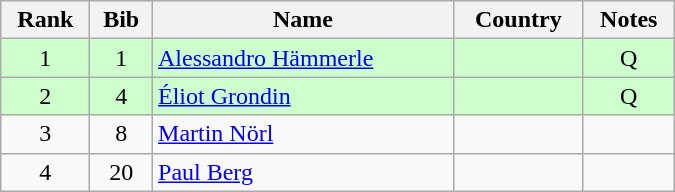<table class="wikitable" style="text-align:center; width:450px">
<tr>
<th>Rank</th>
<th>Bib</th>
<th>Name</th>
<th>Country</th>
<th>Notes</th>
</tr>
<tr bgcolor=ccffcc>
<td>1</td>
<td>1</td>
<td align=left><a href='#'>Alessandro Hämmerle</a></td>
<td align=left></td>
<td>Q</td>
</tr>
<tr bgcolor=ccffcc>
<td>2</td>
<td>4</td>
<td align=left><a href='#'>Éliot Grondin</a></td>
<td align=left></td>
<td>Q</td>
</tr>
<tr>
<td>3</td>
<td>8</td>
<td align=left><a href='#'>Martin Nörl</a></td>
<td align=left></td>
<td></td>
</tr>
<tr>
<td>4</td>
<td>20</td>
<td align=left><a href='#'>Paul Berg</a></td>
<td align=left></td>
<td></td>
</tr>
</table>
